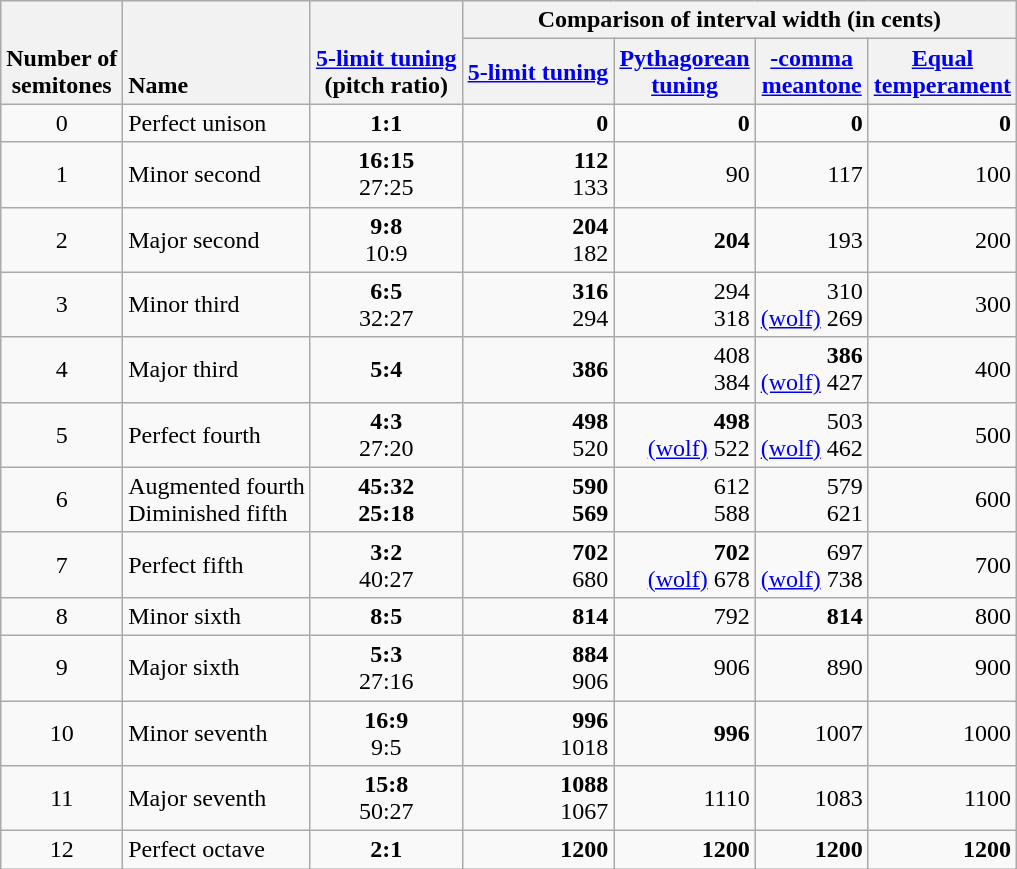<table class="wikitable" style="text-align: center">
<tr style="vertical-align:bottom;">
<th rowspan=2>Number of<br>semitones</th>
<th rowspan=2 style="text-align: left">Name</th>
<th rowspan=2><a href='#'>5-limit tuning</a><br>(pitch ratio)</th>
<th colspan=4>Comparison of interval width (in cents)</th>
</tr>
<tr>
<th><a href='#'>5-limit tuning</a></th>
<th><a href='#'>Pythagorean<br>tuning</a></th>
<th><a href='#'>-comma<br>meantone</a></th>
<th><a href='#'>Equal<br>temperament</a></th>
</tr>
<tr>
<td>0</td>
<td align="left">Perfect unison</td>
<td><strong>1:1</strong></td>
<td align="right"><strong>0</strong></td>
<td align="right"><strong>0</strong></td>
<td align="right"><strong>0</strong></td>
<td align="right"><strong>0</strong></td>
</tr>
<tr>
<td>1</td>
<td align="left">Minor second</td>
<td><strong>16:15</strong><br>27:25</td>
<td align="right"><strong>112</strong><br>133</td>
<td align="right">90</td>
<td align="right">117</td>
<td align="right">100</td>
</tr>
<tr>
<td>2</td>
<td align="left">Major second</td>
<td><strong>9:8</strong><br>10:9</td>
<td align="right"><strong>204</strong><br>182</td>
<td align="right"><strong>204</strong></td>
<td align="right">193</td>
<td align="right">200</td>
</tr>
<tr>
<td>3</td>
<td align="left">Minor third</td>
<td><strong>6:5</strong><br>32:27</td>
<td align="right"><strong>316</strong><br>294</td>
<td align="right">294<br>318</td>
<td align="right">310<br><a href='#'>(wolf)</a> 269</td>
<td align="right">300</td>
</tr>
<tr>
<td>4</td>
<td align="left">Major third</td>
<td><strong>5:4</strong></td>
<td align="right"><strong>386</strong></td>
<td align="right">408<br>384</td>
<td align="right"><strong>386</strong><br><a href='#'>(wolf)</a> 427</td>
<td align="right">400</td>
</tr>
<tr>
<td>5</td>
<td align="left">Perfect fourth</td>
<td><strong>4:3</strong><br>27:20</td>
<td align="right"><strong>498</strong><br>520</td>
<td align="right"><strong>498</strong><br><a href='#'>(wolf)</a> 522</td>
<td align="right">503<br><a href='#'>(wolf)</a> 462</td>
<td align="right">500</td>
</tr>
<tr>
<td>6</td>
<td align="left">Augmented fourth <br> Diminished fifth</td>
<td><strong>45:32</strong><br><strong>25:18</strong></td>
<td align="right"><strong>590</strong><br><strong>569</strong></td>
<td align="right">612<br>588</td>
<td align="right">579<br>621</td>
<td align="right">600</td>
</tr>
<tr>
<td>7</td>
<td align="left">Perfect fifth</td>
<td><strong>3:2</strong><br>40:27</td>
<td align="right"><strong>702</strong><br>680</td>
<td align="right"><strong>702</strong> <br><a href='#'>(wolf)</a> 678</td>
<td align="right">697<br><a href='#'>(wolf)</a> 738</td>
<td align="right">700</td>
</tr>
<tr>
<td>8</td>
<td align="left">Minor sixth</td>
<td><strong>8:5</strong></td>
<td align="right"><strong>814</strong></td>
<td align="right">792</td>
<td align="right"><strong>814</strong></td>
<td align="right">800</td>
</tr>
<tr>
<td>9</td>
<td align="left">Major sixth</td>
<td><strong>5:3</strong><br>27:16</td>
<td align="right"><strong>884</strong><br>906</td>
<td align="right">906</td>
<td align="right">890</td>
<td align="right">900</td>
</tr>
<tr>
<td>10</td>
<td align="left">Minor seventh</td>
<td><strong>16:9</strong><br>9:5</td>
<td align="right"><strong>996</strong><br>1018</td>
<td align="right"><strong>996</strong></td>
<td align="right">1007</td>
<td align="right">1000</td>
</tr>
<tr>
<td>11</td>
<td align="left">Major seventh</td>
<td><strong>15:8</strong><br>50:27</td>
<td align="right"><strong>1088</strong><br>1067</td>
<td align="right">1110</td>
<td align="right">1083</td>
<td align="right">1100</td>
</tr>
<tr>
<td>12</td>
<td align="left">Perfect octave</td>
<td><strong>2:1</strong></td>
<td align="right"><strong>1200</strong></td>
<td align="right"><strong>1200</strong></td>
<td align="right"><strong>1200</strong></td>
<td align="right"><strong>1200</strong></td>
</tr>
</table>
